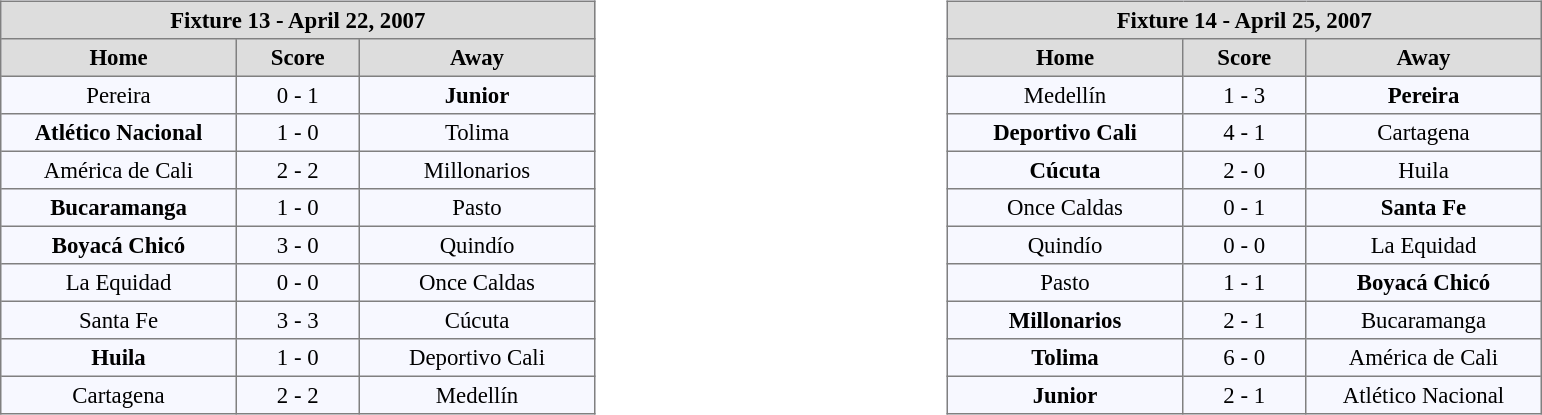<table width=100%>
<tr>
<td valign=top width=50% align=left><br><table align=center bgcolor="#f7f8ff" cellpadding="3" cellspacing="0" border="1" style="font-size: 95%; border: gray solid 1px; border-collapse: collapse;">
<tr align=center bgcolor=#DDDDDD style="color:black;">
<th colspan=3 align=center>Fixture 13 - April 22, 2007</th>
</tr>
<tr align=center bgcolor=#DDDDDD style="color:black;">
<th width="150">Home</th>
<th width="75">Score</th>
<th width="150">Away</th>
</tr>
<tr align=center>
<td>Pereira</td>
<td>0 - 1</td>
<td><strong>Junior</strong></td>
</tr>
<tr align=center>
<td><strong>Atlético Nacional</strong></td>
<td>1 - 0</td>
<td>Tolima</td>
</tr>
<tr align=center>
<td>América de Cali</td>
<td>2 - 2</td>
<td>Millonarios</td>
</tr>
<tr align=center>
<td><strong>Bucaramanga</strong></td>
<td>1 - 0</td>
<td>Pasto</td>
</tr>
<tr align=center>
<td><strong>Boyacá Chicó</strong></td>
<td>3 - 0</td>
<td>Quindío</td>
</tr>
<tr align=center>
<td>La Equidad</td>
<td>0 - 0</td>
<td>Once Caldas</td>
</tr>
<tr align=center>
<td>Santa Fe</td>
<td>3 - 3</td>
<td>Cúcuta</td>
</tr>
<tr align=center>
<td><strong>Huila</strong></td>
<td>1 - 0</td>
<td>Deportivo Cali</td>
</tr>
<tr align=center>
<td>Cartagena</td>
<td>2 - 2</td>
<td>Medellín</td>
</tr>
</table>
</td>
<td valign=top width=50% align=left><br><table align=center bgcolor="#f7f8ff" cellpadding="3" cellspacing="0" border="1" style="font-size: 95%; border: gray solid 1px; border-collapse: collapse;">
<tr align=center bgcolor=#DDDDDD style="color:black;">
<th colspan=3 align=center>Fixture 14 - April 25, 2007</th>
</tr>
<tr align=center bgcolor=#DDDDDD style="color:black;">
<th width="150">Home</th>
<th width="75">Score</th>
<th width="150">Away</th>
</tr>
<tr align=center>
<td>Medellín</td>
<td>1 - 3</td>
<td><strong>Pereira</strong></td>
</tr>
<tr align=center>
<td><strong>Deportivo Cali</strong></td>
<td>4 - 1</td>
<td>Cartagena</td>
</tr>
<tr align=center>
<td><strong>Cúcuta</strong></td>
<td>2 - 0</td>
<td>Huila</td>
</tr>
<tr align=center>
<td>Once Caldas</td>
<td>0 - 1</td>
<td><strong>Santa Fe</strong></td>
</tr>
<tr align=center>
<td>Quindío</td>
<td>0 - 0</td>
<td>La Equidad</td>
</tr>
<tr align=center>
<td>Pasto</td>
<td>1 - 1</td>
<td><strong>Boyacá Chicó</strong></td>
</tr>
<tr align=center>
<td><strong>Millonarios</strong></td>
<td>2 - 1</td>
<td>Bucaramanga</td>
</tr>
<tr align=center>
<td><strong>Tolima</strong></td>
<td>6 - 0</td>
<td>América de Cali</td>
</tr>
<tr align=center>
<td><strong>Junior</strong></td>
<td>2 - 1</td>
<td>Atlético Nacional</td>
</tr>
</table>
</td>
</tr>
</table>
